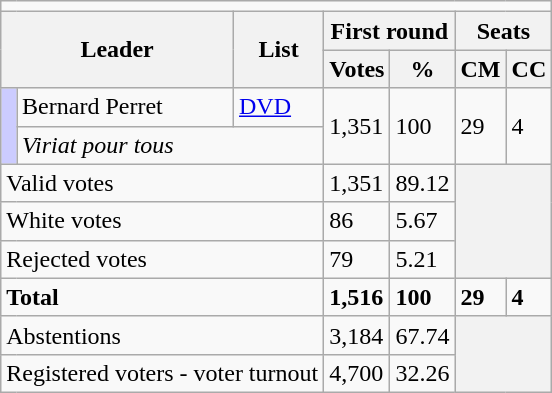<table class="wikitable">
<tr>
<td colspan="7"></td>
</tr>
<tr>
<th colspan="2" rowspan="2">Leader</th>
<th rowspan="2">List</th>
<th colspan="2">First round</th>
<th colspan="2">Seats</th>
</tr>
<tr>
<th>Votes</th>
<th>%</th>
<th>CM</th>
<th>CC</th>
</tr>
<tr>
<td rowspan="2" bgcolor="#ccccff"></td>
<td>Bernard Perret</td>
<td><a href='#'>DVD</a></td>
<td rowspan="2">1,351</td>
<td rowspan="2">100</td>
<td rowspan="2">29</td>
<td rowspan="2">4</td>
</tr>
<tr>
<td colspan="2"><em>Viriat pour tous</em></td>
</tr>
<tr>
<td colspan="3">Valid votes</td>
<td>1,351</td>
<td>89.12</td>
<th colspan="2" rowspan="3"></th>
</tr>
<tr>
<td colspan="3">White votes</td>
<td>86</td>
<td>5.67</td>
</tr>
<tr>
<td colspan="3">Rejected votes</td>
<td>79</td>
<td>5.21</td>
</tr>
<tr>
<td colspan="3"><strong>Total</strong></td>
<td><strong>1,516</strong></td>
<td><strong>100</strong></td>
<td><strong>29</strong></td>
<td><strong>4</strong></td>
</tr>
<tr>
<td colspan="3">Abstentions</td>
<td>3,184</td>
<td>67.74</td>
<th colspan="2" rowspan="2"></th>
</tr>
<tr>
<td colspan="3">Registered voters - voter turnout</td>
<td>4,700</td>
<td>32.26</td>
</tr>
</table>
